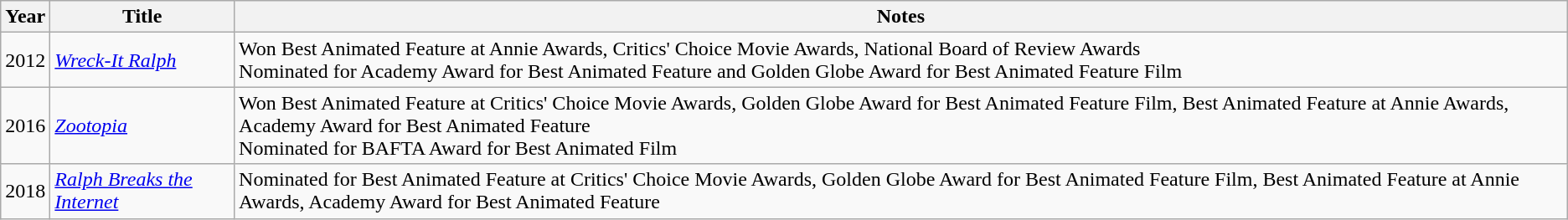<table class="wikitable">
<tr>
<th>Year</th>
<th>Title</th>
<th>Notes</th>
</tr>
<tr>
<td>2012</td>
<td><em><a href='#'>Wreck-It Ralph</a></em></td>
<td>Won Best Animated Feature at Annie Awards, Critics' Choice Movie Awards, National Board of Review Awards<br>Nominated for Academy Award for Best Animated Feature and Golden Globe Award for Best Animated Feature Film</td>
</tr>
<tr>
<td>2016</td>
<td><em><a href='#'>Zootopia</a></em></td>
<td>Won Best Animated Feature at Critics' Choice Movie Awards, Golden Globe Award for Best Animated Feature Film, Best Animated Feature at Annie Awards, Academy Award for Best Animated Feature<br>Nominated for BAFTA Award for Best Animated Film</td>
</tr>
<tr>
<td>2018</td>
<td><em><a href='#'>Ralph Breaks the Internet</a></em></td>
<td>Nominated for Best Animated Feature at Critics' Choice Movie Awards, Golden Globe Award for Best Animated Feature Film, Best Animated Feature at Annie Awards, Academy Award for Best Animated Feature</td>
</tr>
</table>
